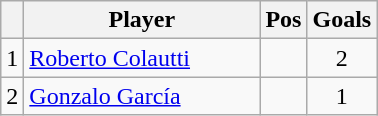<table class="wikitable">
<tr>
<th></th>
<th style="width:150px;">Player</th>
<th>Pos</th>
<th>Goals</th>
</tr>
<tr>
<td align=center>1</td>
<td> <a href='#'>Roberto Colautti</a></td>
<td align=center></td>
<td align=center>2</td>
</tr>
<tr>
<td align=center>2</td>
<td> <a href='#'>Gonzalo García</a></td>
<td align=center></td>
<td align=center>1</td>
</tr>
</table>
